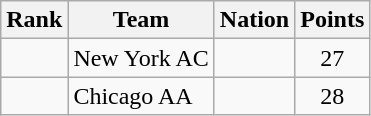<table class="wikitable sortable" style="text-align:center">
<tr>
<th>Rank</th>
<th>Team</th>
<th>Nation</th>
<th>Points</th>
</tr>
<tr>
<td></td>
<td align=left>New York AC</td>
<td align=left></td>
<td>27</td>
</tr>
<tr>
<td></td>
<td align=left>Chicago AA</td>
<td align=left></td>
<td>28</td>
</tr>
</table>
